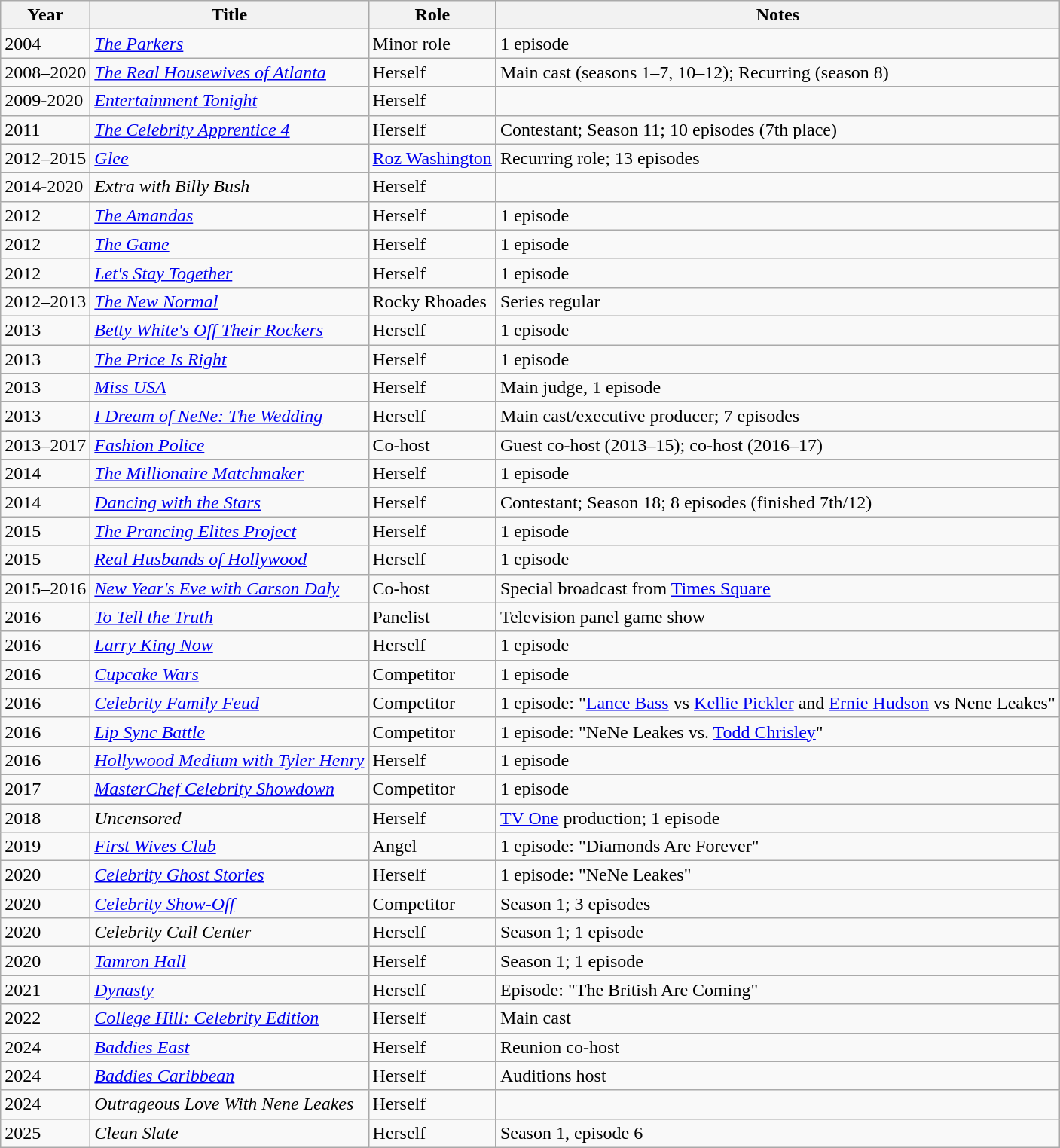<table class="wikitable sortable">
<tr>
<th>Year</th>
<th>Title</th>
<th>Role</th>
<th class="unsortable">Notes</th>
</tr>
<tr>
<td>2004</td>
<td><em><a href='#'>The Parkers</a></em></td>
<td>Minor role</td>
<td>1 episode</td>
</tr>
<tr>
<td>2008–2020</td>
<td><em><a href='#'>The Real Housewives of Atlanta</a></em></td>
<td>Herself</td>
<td>Main cast (seasons 1–7, 10–12); Recurring (season 8)</td>
</tr>
<tr>
<td>2009-2020</td>
<td><em><a href='#'>Entertainment Tonight</a></em></td>
<td>Herself</td>
<td></td>
</tr>
<tr>
<td>2011</td>
<td><em><a href='#'>The Celebrity Apprentice 4</a></em></td>
<td>Herself</td>
<td>Contestant; Season 11; 10 episodes (7th place)</td>
</tr>
<tr>
<td>2012–2015</td>
<td><em><a href='#'>Glee</a></em></td>
<td><a href='#'>Roz Washington</a></td>
<td>Recurring role; 13 episodes</td>
</tr>
<tr>
<td>2014-2020</td>
<td><em>Extra with Billy Bush</em></td>
<td>Herself</td>
<td></td>
</tr>
<tr>
<td>2012</td>
<td><em><a href='#'>The Amandas</a></em></td>
<td>Herself</td>
<td>1 episode</td>
</tr>
<tr>
<td>2012</td>
<td><em><a href='#'>The Game</a></em></td>
<td>Herself</td>
<td>1 episode</td>
</tr>
<tr>
<td>2012</td>
<td><em><a href='#'>Let's Stay Together</a></em></td>
<td>Herself</td>
<td>1 episode</td>
</tr>
<tr>
<td>2012–2013</td>
<td><em><a href='#'>The New Normal</a></em></td>
<td>Rocky Rhoades</td>
<td>Series regular</td>
</tr>
<tr>
<td>2013</td>
<td><em><a href='#'>Betty White's Off Their Rockers</a></em></td>
<td>Herself</td>
<td>1 episode</td>
</tr>
<tr>
<td>2013</td>
<td><em><a href='#'>The Price Is Right</a></em></td>
<td>Herself</td>
<td>1 episode</td>
</tr>
<tr>
<td>2013</td>
<td><em><a href='#'>Miss USA</a></em></td>
<td>Herself</td>
<td>Main judge, 1 episode</td>
</tr>
<tr>
<td>2013</td>
<td><em><a href='#'>I Dream of NeNe: The Wedding</a></em></td>
<td>Herself</td>
<td>Main cast/executive producer; 7 episodes</td>
</tr>
<tr>
<td>2013–2017</td>
<td><em><a href='#'>Fashion Police</a></em></td>
<td>Co-host</td>
<td>Guest co-host (2013–15); co-host (2016–17)</td>
</tr>
<tr>
<td>2014</td>
<td><em><a href='#'>The Millionaire Matchmaker</a></em></td>
<td>Herself</td>
<td>1 episode</td>
</tr>
<tr>
<td>2014</td>
<td><em><a href='#'>Dancing with the Stars</a></em></td>
<td>Herself</td>
<td>Contestant; Season 18; 8 episodes (finished 7th/12)</td>
</tr>
<tr>
<td>2015</td>
<td><em><a href='#'>The Prancing Elites Project</a></em></td>
<td>Herself</td>
<td>1 episode</td>
</tr>
<tr>
<td>2015</td>
<td><em><a href='#'>Real Husbands of Hollywood</a></em></td>
<td>Herself</td>
<td>1 episode</td>
</tr>
<tr>
<td>2015–2016</td>
<td><em><a href='#'>New Year's Eve with Carson Daly</a></em></td>
<td>Co-host</td>
<td>Special broadcast from <a href='#'>Times Square</a></td>
</tr>
<tr>
<td>2016</td>
<td><em><a href='#'>To Tell the Truth</a></em></td>
<td>Panelist</td>
<td>Television panel game show</td>
</tr>
<tr>
<td>2016</td>
<td><em><a href='#'>Larry King Now</a></em></td>
<td>Herself</td>
<td>1 episode</td>
</tr>
<tr>
<td>2016</td>
<td><em><a href='#'>Cupcake Wars</a></em></td>
<td>Competitor</td>
<td>1 episode</td>
</tr>
<tr>
<td>2016</td>
<td><em><a href='#'>Celebrity Family Feud</a></em></td>
<td>Competitor</td>
<td>1 episode: "<a href='#'>Lance Bass</a> vs <a href='#'>Kellie Pickler</a> and <a href='#'>Ernie Hudson</a> vs Nene Leakes"</td>
</tr>
<tr>
<td>2016</td>
<td><em><a href='#'>Lip Sync Battle</a></em></td>
<td>Competitor</td>
<td>1 episode: "NeNe Leakes vs. <a href='#'>Todd Chrisley</a>"</td>
</tr>
<tr>
<td>2016</td>
<td><em><a href='#'>Hollywood Medium with Tyler Henry</a></em></td>
<td>Herself</td>
<td>1 episode</td>
</tr>
<tr>
<td>2017</td>
<td><em><a href='#'>MasterChef Celebrity Showdown</a></em></td>
<td>Competitor</td>
<td>1 episode</td>
</tr>
<tr>
<td>2018</td>
<td><em>Uncensored</em></td>
<td>Herself</td>
<td><a href='#'>TV One</a> production; 1 episode</td>
</tr>
<tr>
<td>2019</td>
<td><em><a href='#'>First Wives Club</a></em></td>
<td>Angel</td>
<td>1 episode: "Diamonds Are Forever"</td>
</tr>
<tr>
<td>2020</td>
<td><em><a href='#'>Celebrity Ghost Stories</a></em></td>
<td>Herself</td>
<td>1 episode: "NeNe Leakes"</td>
</tr>
<tr>
<td>2020</td>
<td><em><a href='#'>Celebrity Show-Off</a></em></td>
<td>Competitor</td>
<td>Season 1; 3 episodes</td>
</tr>
<tr>
<td>2020</td>
<td><em>Celebrity Call Center</em></td>
<td>Herself</td>
<td>Season 1; 1 episode</td>
</tr>
<tr>
<td>2020</td>
<td><a href='#'><em>Tamron Hall</em></a></td>
<td>Herself</td>
<td>Season 1; 1 episode</td>
</tr>
<tr>
<td>2021</td>
<td><em><a href='#'>Dynasty</a></em></td>
<td>Herself</td>
<td>Episode: "The British Are Coming"</td>
</tr>
<tr>
<td>2022</td>
<td><em><a href='#'>College Hill: Celebrity Edition</a></em></td>
<td>Herself</td>
<td>Main cast</td>
</tr>
<tr>
<td>2024</td>
<td><em><a href='#'>Baddies East</a></em></td>
<td>Herself</td>
<td>Reunion co-host</td>
</tr>
<tr>
<td>2024</td>
<td><em><a href='#'>Baddies Caribbean</a></em></td>
<td>Herself</td>
<td>Auditions host</td>
</tr>
<tr>
<td>2024</td>
<td><em>Outrageous Love With Nene Leakes</em></td>
<td>Herself</td>
<td></td>
</tr>
<tr>
<td>2025</td>
<td><em>Clean Slate</em></td>
<td>Herself</td>
<td>Season 1, episode 6</td>
</tr>
</table>
